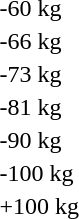<table>
<tr>
<td rowspan=2>-60 kg</td>
<td rowspan=2></td>
<td rowspan=2></td>
<td></td>
</tr>
<tr>
<td></td>
</tr>
<tr>
<td rowspan=2>-66 kg</td>
<td rowspan=2></td>
<td rowspan=2></td>
<td></td>
</tr>
<tr>
<td></td>
</tr>
<tr>
<td rowspan=2>-73 kg</td>
<td rowspan=2></td>
<td rowspan=2></td>
<td></td>
</tr>
<tr>
<td></td>
</tr>
<tr>
<td rowspan=2>-81 kg</td>
<td rowspan=2></td>
<td rowspan=2></td>
<td></td>
</tr>
<tr>
<td></td>
</tr>
<tr>
<td rowspan=2>-90 kg</td>
<td rowspan=2></td>
<td rowspan=2></td>
<td></td>
</tr>
<tr>
<td></td>
</tr>
<tr>
<td rowspan=2>-100 kg</td>
<td rowspan=2></td>
<td rowspan=2></td>
<td></td>
</tr>
<tr>
<td></td>
</tr>
<tr>
<td rowspan=2>+100 kg</td>
<td rowspan=2></td>
<td rowspan=2></td>
<td></td>
</tr>
<tr>
<td></td>
</tr>
</table>
